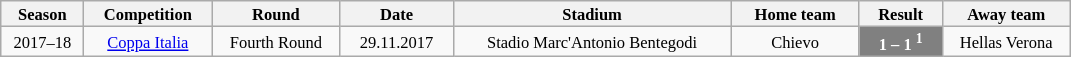<table class="wikitable" style="text-align: center; font-size: 11px">
<tr>
<th width="50">Season</th>
<th width="80">Competition</th>
<th width="80">Round</th>
<th width="70">Date</th>
<th width="180">Stadium</th>
<th width="80">Home team</th>
<th width="50">Result</th>
<th width="80">Away team</th>
</tr>
<tr>
<td>2017–18</td>
<td><a href='#'>Coppa Italia</a></td>
<td>Fourth Round</td>
<td>29.11.2017</td>
<td>Stadio Marc'Antonio Bentegodi</td>
<td>Chievo</td>
<td style="background:grey; color:white;"><strong>1 – 1 <sup>1</sup></strong></td>
<td>Hellas Verona</td>
</tr>
</table>
